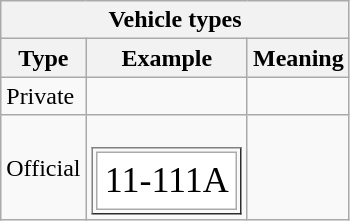<table class="wikitable">
<tr>
<th colspan=5>Vehicle types</th>
</tr>
<tr>
<th>Type</th>
<th>Example</th>
<th>Meaning</th>
</tr>
<tr>
<td>Private</td>
<td><br></td>
<td></td>
</tr>
<tr>
<td>Official</td>
<td><br><table border=1>
<tr size=40>
<td style="background:white; font-size: 150%; color: black">11-111A<br></td>
</tr>
</table>
</td>
<td></td>
</tr>
</table>
